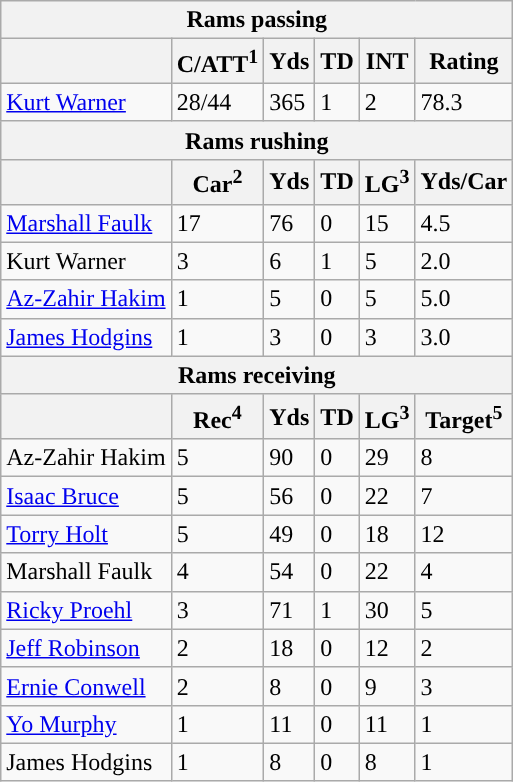<table class="wikitable">
<tr>
<th colspan="6">Rams passing</th>
</tr>
<tr>
<th></th>
<th>C/ATT<sup>1</sup></th>
<th>Yds</th>
<th>TD</th>
<th>INT</th>
<th>Rating</th>
</tr>
<tr>
<td><a href='#'>Kurt Warner</a></td>
<td>28/44</td>
<td>365</td>
<td>1</td>
<td>2</td>
<td>78.3</td>
</tr>
<tr>
<th colspan="6">Rams rushing</th>
</tr>
<tr>
<th></th>
<th>Car<sup>2</sup></th>
<th>Yds</th>
<th>TD</th>
<th>LG<sup>3</sup></th>
<th>Yds/Car</th>
</tr>
<tr>
<td><a href='#'>Marshall Faulk</a></td>
<td>17</td>
<td>76</td>
<td>0</td>
<td>15</td>
<td>4.5</td>
</tr>
<tr>
<td>Kurt Warner</td>
<td>3</td>
<td>6</td>
<td>1</td>
<td>5</td>
<td>2.0</td>
</tr>
<tr>
<td><a href='#'>Az-Zahir Hakim</a></td>
<td>1</td>
<td>5</td>
<td>0</td>
<td>5</td>
<td>5.0</td>
</tr>
<tr>
<td><a href='#'>James Hodgins</a></td>
<td>1</td>
<td>3</td>
<td>0</td>
<td>3</td>
<td>3.0</td>
</tr>
<tr>
<th colspan="6">Rams receiving</th>
</tr>
<tr>
<th></th>
<th>Rec<sup>4</sup></th>
<th>Yds</th>
<th>TD</th>
<th>LG<sup>3</sup></th>
<th>Target<sup>5</sup></th>
</tr>
<tr>
<td>Az-Zahir Hakim</td>
<td>5</td>
<td>90</td>
<td>0</td>
<td>29</td>
<td>8</td>
</tr>
<tr>
<td><a href='#'>Isaac Bruce</a></td>
<td>5</td>
<td>56</td>
<td>0</td>
<td>22</td>
<td>7</td>
</tr>
<tr>
<td><a href='#'>Torry Holt</a></td>
<td>5</td>
<td>49</td>
<td>0</td>
<td>18</td>
<td>12</td>
</tr>
<tr>
<td>Marshall Faulk</td>
<td>4</td>
<td>54</td>
<td>0</td>
<td>22</td>
<td>4</td>
</tr>
<tr>
<td><a href='#'>Ricky Proehl</a></td>
<td>3</td>
<td>71</td>
<td>1</td>
<td>30</td>
<td>5</td>
</tr>
<tr>
<td><a href='#'>Jeff Robinson</a></td>
<td>2</td>
<td>18</td>
<td>0</td>
<td>12</td>
<td>2</td>
</tr>
<tr>
<td><a href='#'>Ernie Conwell</a></td>
<td>2</td>
<td>8</td>
<td>0</td>
<td>9</td>
<td>3</td>
</tr>
<tr>
<td><a href='#'>Yo Murphy</a></td>
<td>1</td>
<td>11</td>
<td>0</td>
<td>11</td>
<td>1</td>
</tr>
<tr>
<td>James Hodgins</td>
<td>1</td>
<td>8</td>
<td>0</td>
<td>8</td>
<td>1</td>
</tr>
</table>
